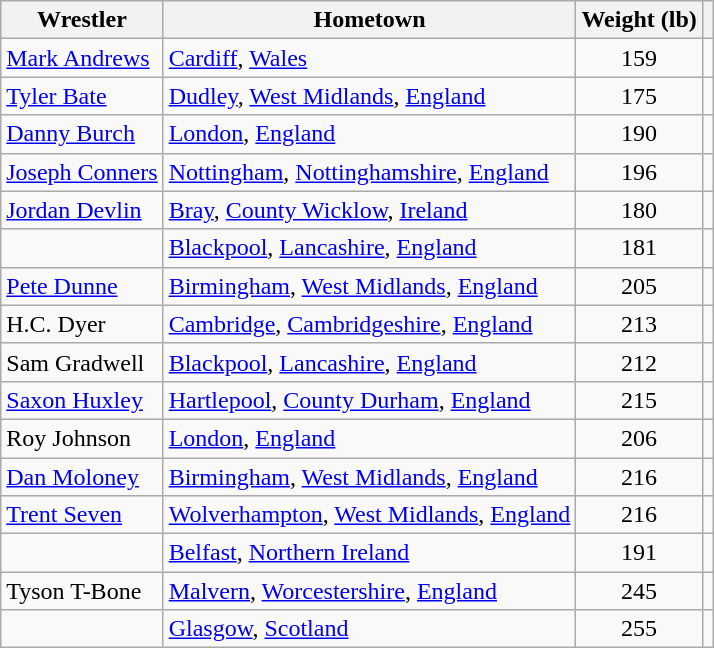<table class="wikitable sortable">
<tr>
<th>Wrestler</th>
<th>Hometown</th>
<th>Weight (lb)</th>
<th class="unsortable"></th>
</tr>
<tr>
<td><a href='#'>Mark Andrews</a></td>
<td data-sort-value="Cardiff"> <a href='#'>Cardiff</a>, <a href='#'>Wales</a></td>
<td align="center">159</td>
<td></td>
</tr>
<tr>
<td><a href='#'>Tyler Bate</a></td>
<td data-sort-value="Dudley"> <a href='#'>Dudley</a>, <a href='#'>West Midlands</a>, <a href='#'>England</a></td>
<td align="center">175</td>
<td></td>
</tr>
<tr>
<td><a href='#'>Danny Burch</a></td>
<td data-sort-value="London"> <a href='#'>London</a>, <a href='#'>England</a></td>
<td align="center">190</td>
<td></td>
</tr>
<tr>
<td><a href='#'>Joseph Conners</a></td>
<td data-sort-value="Nottingham"> <a href='#'>Nottingham</a>, <a href='#'>Nottinghamshire</a>, <a href='#'>England</a></td>
<td align="center">196</td>
<td></td>
</tr>
<tr>
<td><a href='#'>Jordan Devlin</a></td>
<td data-sort-value="Bray"> <a href='#'>Bray</a>, <a href='#'>County Wicklow</a>, <a href='#'>Ireland</a></td>
<td align="center">180</td>
<td></td>
</tr>
<tr>
<td></td>
<td data-sort-value="Blackpool"> <a href='#'>Blackpool</a>, <a href='#'>Lancashire</a>, <a href='#'>England</a></td>
<td align="center">181</td>
<td></td>
</tr>
<tr>
<td><a href='#'>Pete Dunne</a></td>
<td data-sort-value="Birmingham"> <a href='#'>Birmingham</a>, <a href='#'>West Midlands</a>, <a href='#'>England</a></td>
<td align="center">205</td>
<td></td>
</tr>
<tr>
<td>H.C. Dyer</td>
<td data-sort-value="Cambridge"> <a href='#'>Cambridge</a>, <a href='#'>Cambridgeshire</a>, <a href='#'>England</a></td>
<td align="center">213</td>
<td></td>
</tr>
<tr>
<td>Sam Gradwell</td>
<td data-sort-value="Blackpool"> <a href='#'>Blackpool</a>, <a href='#'>Lancashire</a>, <a href='#'>England</a></td>
<td align="center">212</td>
<td></td>
</tr>
<tr>
<td><a href='#'>Saxon Huxley</a></td>
<td data-sort-value="Hartlepool"> <a href='#'>Hartlepool</a>, <a href='#'>County Durham</a>, <a href='#'>England</a></td>
<td align="center">215</td>
<td></td>
</tr>
<tr>
<td>Roy Johnson</td>
<td data-sort-value="London"> <a href='#'>London</a>, <a href='#'>England</a></td>
<td align="center">206</td>
<td></td>
</tr>
<tr>
<td><a href='#'>Dan Moloney</a></td>
<td data-sort-value="Birmingham"> <a href='#'>Birmingham</a>, <a href='#'>West Midlands</a>, <a href='#'>England</a></td>
<td align="center">216</td>
<td></td>
</tr>
<tr>
<td><a href='#'>Trent Seven</a></td>
<td data-sort-value="Wolverhampton"> <a href='#'>Wolverhampton</a>, <a href='#'>West Midlands</a>, <a href='#'>England</a></td>
<td align="center">216</td>
<td></td>
</tr>
<tr>
<td></td>
<td data-sort-value="Belfast"> <a href='#'>Belfast</a>, <a href='#'>Northern Ireland</a></td>
<td align="center">191</td>
<td></td>
</tr>
<tr>
<td>Tyson T-Bone</td>
<td data-sort-value="Malvern"> <a href='#'>Malvern</a>, <a href='#'>Worcestershire</a>, <a href='#'>England</a></td>
<td align="center">245</td>
<td></td>
</tr>
<tr>
<td></td>
<td data-sort-value="Glasgow"> <a href='#'>Glasgow</a>, <a href='#'>Scotland</a></td>
<td align="center">255</td>
<td></td>
</tr>
</table>
